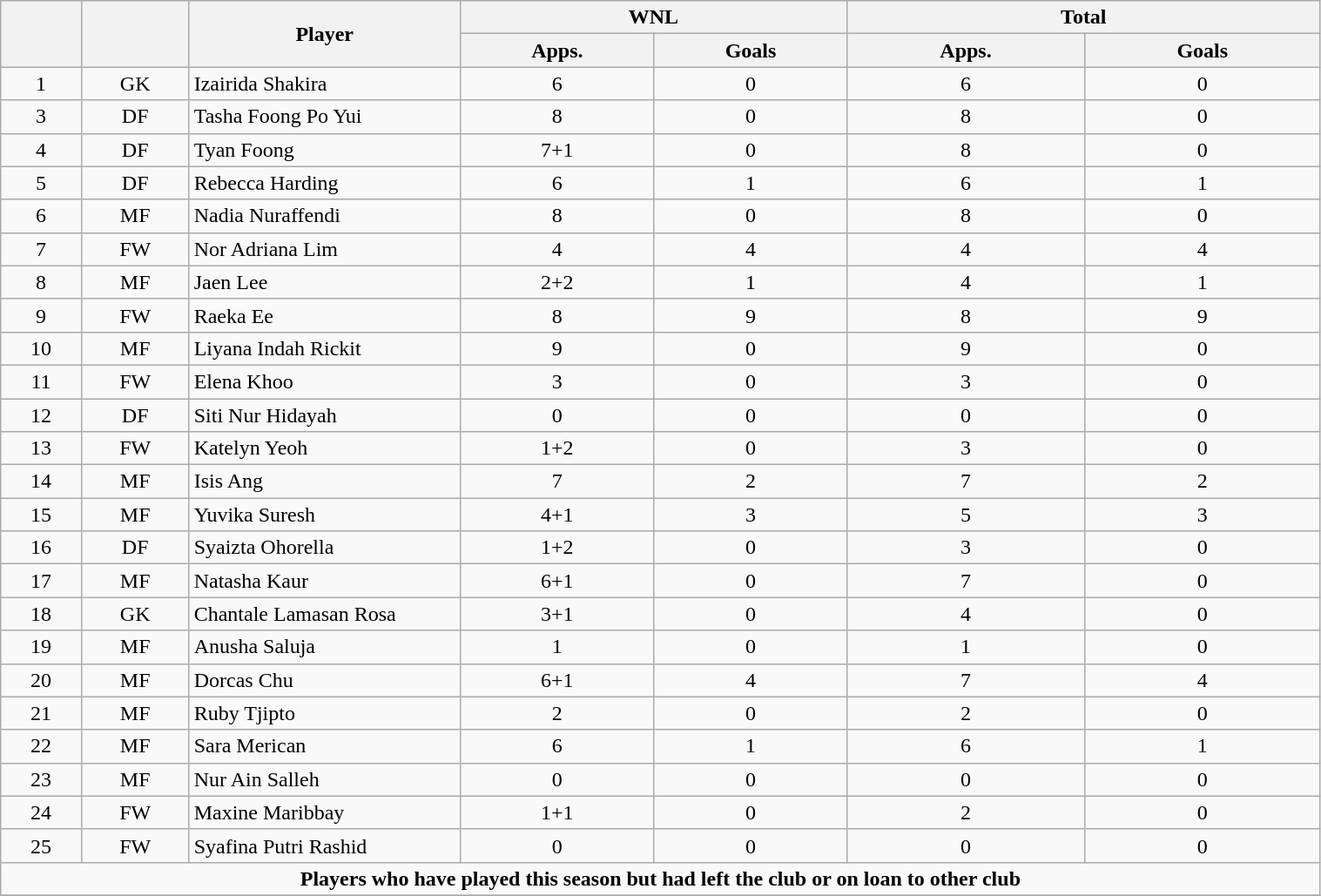<table class="wikitable" style="text-align:center; font-size:100%; width:80%;">
<tr>
<th rowspan=2></th>
<th rowspan=2></th>
<th rowspan=2 width="200">Player</th>
<th colspan=2 width="105">WNL</th>
<th colspan=2 width="130">Total</th>
</tr>
<tr>
<th>Apps.</th>
<th> Goals</th>
<th>Apps.</th>
<th> Goals</th>
</tr>
<tr>
<td>1</td>
<td>GK</td>
<td align="left"> Izairida Shakira</td>
<td>6</td>
<td>0</td>
<td>6</td>
<td>0</td>
</tr>
<tr>
<td>3</td>
<td>DF</td>
<td align="left"> Tasha Foong Po Yui</td>
<td>8</td>
<td>0</td>
<td>8</td>
<td>0</td>
</tr>
<tr>
<td>4</td>
<td>DF</td>
<td align="left"> Tyan Foong</td>
<td>7+1</td>
<td>0</td>
<td>8</td>
<td>0</td>
</tr>
<tr>
<td>5</td>
<td>DF</td>
<td align="left"> Rebecca Harding</td>
<td>6</td>
<td>1</td>
<td>6</td>
<td>1</td>
</tr>
<tr>
<td>6</td>
<td>MF</td>
<td align="left"> Nadia Nuraffendi</td>
<td>8</td>
<td>0</td>
<td>8</td>
<td>0</td>
</tr>
<tr>
<td>7</td>
<td>FW</td>
<td align="left"> Nor Adriana Lim</td>
<td>4</td>
<td>4</td>
<td>4</td>
<td>4</td>
</tr>
<tr>
<td>8</td>
<td>MF</td>
<td align="left"> Jaen Lee</td>
<td>2+2</td>
<td>1</td>
<td>4</td>
<td>1</td>
</tr>
<tr>
<td>9</td>
<td>FW</td>
<td align="left"> Raeka Ee</td>
<td>8</td>
<td>9</td>
<td>8</td>
<td>9</td>
</tr>
<tr>
<td>10</td>
<td>MF</td>
<td align="left"> Liyana Indah Rickit</td>
<td>9</td>
<td>0</td>
<td>9</td>
<td>0</td>
</tr>
<tr>
<td>11</td>
<td>FW</td>
<td align="left"> Elena Khoo</td>
<td>3</td>
<td>0</td>
<td>3</td>
<td>0</td>
</tr>
<tr>
<td>12</td>
<td>DF</td>
<td align="left"> Siti Nur Hidayah</td>
<td>0</td>
<td>0</td>
<td>0</td>
<td>0</td>
</tr>
<tr>
<td>13</td>
<td>FW</td>
<td align="left"> Katelyn Yeoh</td>
<td>1+2</td>
<td>0</td>
<td>3</td>
<td>0</td>
</tr>
<tr>
<td>14</td>
<td>MF</td>
<td align="left"> Isis Ang</td>
<td>7</td>
<td>2</td>
<td>7</td>
<td>2</td>
</tr>
<tr>
<td>15</td>
<td>MF</td>
<td align="left"> Yuvika Suresh</td>
<td>4+1</td>
<td>3</td>
<td>5</td>
<td>3</td>
</tr>
<tr>
<td>16</td>
<td>DF</td>
<td align="left"> Syaizta Ohorella</td>
<td>1+2</td>
<td>0</td>
<td>3</td>
<td>0</td>
</tr>
<tr>
<td>17</td>
<td>MF</td>
<td align="left"> Natasha Kaur</td>
<td>6+1</td>
<td>0</td>
<td>7</td>
<td>0</td>
</tr>
<tr>
<td>18</td>
<td>GK</td>
<td align="left"> Chantale Lamasan Rosa</td>
<td>3+1</td>
<td>0</td>
<td>4</td>
<td>0</td>
</tr>
<tr>
<td>19</td>
<td>MF</td>
<td align="left"> Anusha Saluja</td>
<td>1</td>
<td>0</td>
<td>1</td>
<td>0</td>
</tr>
<tr>
<td>20</td>
<td>MF</td>
<td align="left"> Dorcas Chu</td>
<td>6+1</td>
<td>4</td>
<td>7</td>
<td>4</td>
</tr>
<tr>
<td>21</td>
<td>MF</td>
<td align="left"> Ruby Tjipto</td>
<td>2</td>
<td>0</td>
<td>2</td>
<td>0</td>
</tr>
<tr>
<td>22</td>
<td>MF</td>
<td align="left"> Sara Merican</td>
<td>6</td>
<td>1</td>
<td>6</td>
<td>1</td>
</tr>
<tr>
<td>23</td>
<td>MF</td>
<td align="left"> Nur Ain Salleh</td>
<td>0</td>
<td>0</td>
<td>0</td>
<td>0</td>
</tr>
<tr>
<td>24</td>
<td>FW</td>
<td align="left"> Maxine Maribbay</td>
<td>1+1</td>
<td>0</td>
<td>2</td>
<td>0</td>
</tr>
<tr>
<td>25</td>
<td>FW</td>
<td align="left"> Syafina Putri Rashid</td>
<td>0</td>
<td>0</td>
<td>0</td>
<td>0</td>
</tr>
<tr>
<td colspan="15"><strong>Players who have played this season but had left the club or on loan to other club</strong></td>
</tr>
<tr>
</tr>
</table>
